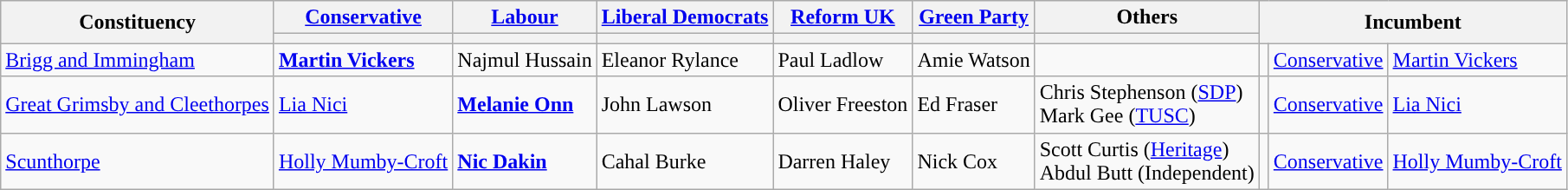<table class="wikitable sortable sticky-header">
<tr>
<th rowspan="2">Constituency</th>
<th><a href='#'>Conservative</a></th>
<th><a href='#'>Labour</a></th>
<th><a href='#'>Liberal Democrats</a></th>
<th><a href='#'>Reform UK</a></th>
<th><a href='#'>Green Party</a></th>
<th>Others</th>
<th colspan="3" rowspan="2">Incumbent</th>
</tr>
<tr>
<th class="unsortable" style="background-color: "></th>
<th class="unsortable" style="background-color: "></th>
<th class="unsortable" style="background-color: "></th>
<th class="unsortable" style="background-color: "></th>
<th class="unsortable" style="background-color: "></th>
<th class="unsortable"></th>
</tr>
<tr>
<td><a href='#'>Brigg and Immingham</a></td>
<td><strong><a href='#'>Martin Vickers</a></strong></td>
<td>Najmul Hussain</td>
<td>Eleanor Rylance</td>
<td>Paul Ladlow</td>
<td>Amie Watson</td>
<td></td>
<td></td>
<td><a href='#'>Conservative</a></td>
<td><a href='#'>Martin Vickers</a></td>
</tr>
<tr>
<td><a href='#'>Great Grimsby and Cleethorpes</a></td>
<td><a href='#'>Lia Nici</a></td>
<td><strong><a href='#'>Melanie Onn</a></strong></td>
<td>John Lawson</td>
<td>Oliver Freeston</td>
<td>Ed Fraser</td>
<td>Chris Stephenson (<a href='#'>SDP</a>)<br>Mark Gee (<a href='#'>TUSC</a>)</td>
<td></td>
<td><a href='#'>Conservative</a></td>
<td><a href='#'>Lia Nici</a></td>
</tr>
<tr>
<td><a href='#'>Scunthorpe</a></td>
<td><a href='#'>Holly Mumby-Croft</a></td>
<td><strong><a href='#'>Nic Dakin</a></strong></td>
<td>Cahal Burke</td>
<td>Darren Haley</td>
<td>Nick Cox</td>
<td>Scott Curtis (<a href='#'>Heritage</a>)<br>Abdul Butt (Independent)</td>
<td></td>
<td><a href='#'>Conservative</a></td>
<td><a href='#'>Holly Mumby-Croft</a></td>
</tr>
</table>
